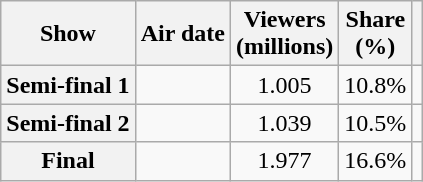<table class="wikitable plainrowheaders sortable" style="text-align:center">
<tr>
<th scope="col" class="unsortable">Show</th>
<th scope="col">Air date</th>
<th scope="col">Viewers<br>(millions)</th>
<th scope="col">Share<br>(%)</th>
<th scope="col" class="unsortable"></th>
</tr>
<tr>
<th scope="row">Semi-final 1</th>
<td></td>
<td>1.005</td>
<td>10.8%</td>
<td></td>
</tr>
<tr>
<th scope="row">Semi-final 2</th>
<td></td>
<td>1.039</td>
<td>10.5%</td>
<td></td>
</tr>
<tr>
<th scope="row">Final</th>
<td></td>
<td>1.977</td>
<td>16.6%</td>
<td></td>
</tr>
</table>
